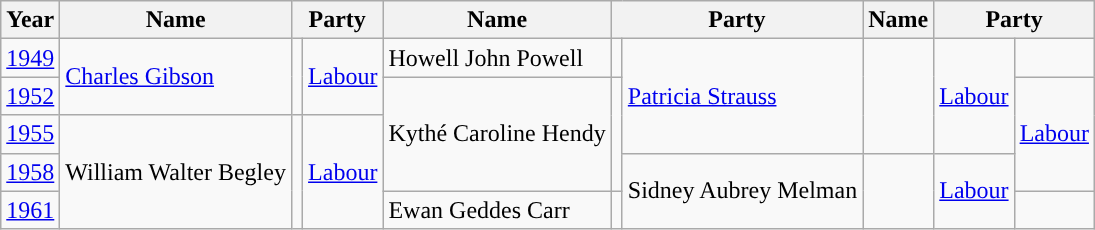<table class="wikitable">
<tr>
<th>Year</th>
<th>Name</th>
<th colspan=2>Party</th>
<th>Name</th>
<th colspan=2>Party</th>
<th>Name</th>
<th colspan=2>Party</th>
</tr>
<tr>
<td><a href='#'>1949</a></td>
<td rowspan=2><a href='#'>Charles Gibson</a></td>
<td rowspan=2 style="background-color: "></td>
<td rowspan=2><a href='#'>Labour</a></td>
<td>Howell John Powell</td>
<td></td>
<td rowspan=3><a href='#'>Patricia Strauss</a></td>
<td rowspan=3 style="background-color: "></td>
<td rowspan=3><a href='#'>Labour</a></td>
</tr>
<tr>
<td><a href='#'>1952</a></td>
<td rowspan=3>Kythé Caroline Hendy</td>
<td rowspan=3 style="background-color: "></td>
<td rowspan=3><a href='#'>Labour</a></td>
</tr>
<tr>
<td><a href='#'>1955</a></td>
<td rowspan=3>William Walter Begley</td>
<td rowspan=3 style="background-color: "></td>
<td rowspan=3><a href='#'>Labour</a></td>
</tr>
<tr>
<td><a href='#'>1958</a></td>
<td rowspan=2>Sidney Aubrey Melman</td>
<td rowspan=2 style="background-color: "></td>
<td rowspan=2><a href='#'>Labour</a></td>
</tr>
<tr>
<td><a href='#'>1961</a></td>
<td>Ewan Geddes Carr</td>
<td></td>
</tr>
</table>
